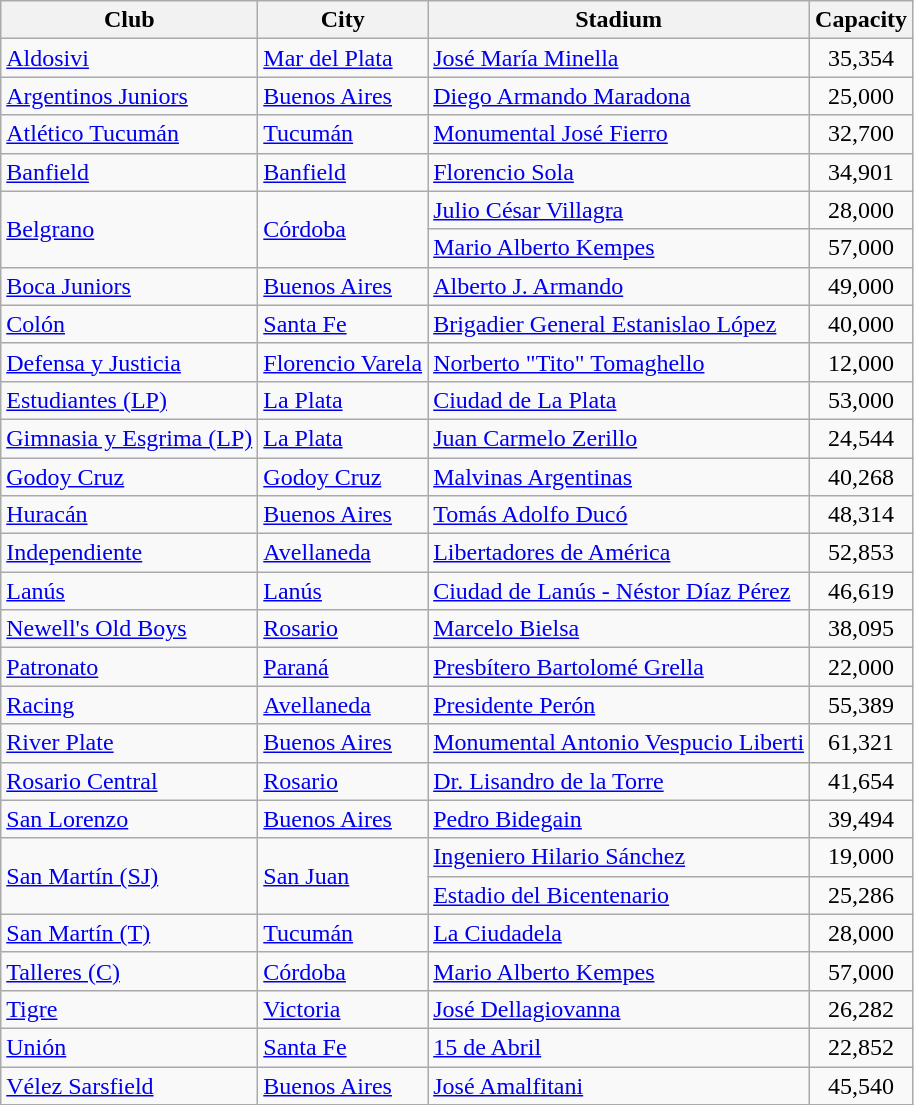<table class="wikitable sortable">
<tr>
<th>Club</th>
<th>City</th>
<th>Stadium</th>
<th>Capacity</th>
</tr>
<tr>
<td><a href='#'>Aldosivi</a></td>
<td><a href='#'>Mar del Plata</a></td>
<td><a href='#'>José María Minella</a></td>
<td align="center">35,354</td>
</tr>
<tr>
<td><a href='#'>Argentinos Juniors</a></td>
<td><a href='#'>Buenos Aires</a></td>
<td><a href='#'>Diego Armando Maradona</a></td>
<td align="center">25,000</td>
</tr>
<tr>
<td><a href='#'>Atlético Tucumán</a></td>
<td><a href='#'>Tucumán</a></td>
<td><a href='#'>Monumental José Fierro</a></td>
<td align="center">32,700</td>
</tr>
<tr>
<td><a href='#'>Banfield</a></td>
<td><a href='#'>Banfield</a></td>
<td><a href='#'>Florencio Sola</a></td>
<td align="center">34,901</td>
</tr>
<tr>
<td rowspan=2><a href='#'>Belgrano</a></td>
<td rowspan=2><a href='#'>Córdoba</a></td>
<td><a href='#'>Julio César Villagra</a></td>
<td align="center">28,000</td>
</tr>
<tr>
<td><a href='#'>Mario Alberto Kempes</a></td>
<td align="center">57,000</td>
</tr>
<tr>
<td><a href='#'>Boca Juniors</a></td>
<td><a href='#'>Buenos Aires</a></td>
<td><a href='#'>Alberto J. Armando</a></td>
<td align="center">49,000</td>
</tr>
<tr>
<td><a href='#'>Colón</a></td>
<td><a href='#'>Santa Fe</a></td>
<td><a href='#'>Brigadier General Estanislao López</a></td>
<td align="center">40,000</td>
</tr>
<tr>
<td><a href='#'>Defensa y Justicia</a></td>
<td><a href='#'>Florencio Varela</a></td>
<td><a href='#'>Norberto "Tito" Tomaghello</a></td>
<td align="center">12,000</td>
</tr>
<tr>
<td><a href='#'>Estudiantes (LP)</a></td>
<td><a href='#'>La Plata</a></td>
<td><a href='#'>Ciudad de La Plata</a></td>
<td align="center">53,000</td>
</tr>
<tr>
<td><a href='#'>Gimnasia y Esgrima (LP)</a></td>
<td><a href='#'>La Plata</a></td>
<td><a href='#'>Juan Carmelo Zerillo</a></td>
<td align="center">24,544</td>
</tr>
<tr>
<td><a href='#'>Godoy Cruz</a></td>
<td><a href='#'>Godoy Cruz</a></td>
<td><a href='#'>Malvinas Argentinas</a></td>
<td align="center">40,268</td>
</tr>
<tr>
<td><a href='#'>Huracán</a></td>
<td><a href='#'>Buenos Aires</a></td>
<td><a href='#'>Tomás Adolfo Ducó</a></td>
<td align="center">48,314</td>
</tr>
<tr>
<td><a href='#'>Independiente</a></td>
<td><a href='#'>Avellaneda</a></td>
<td><a href='#'>Libertadores de América</a></td>
<td align="center">52,853</td>
</tr>
<tr>
<td><a href='#'>Lanús</a></td>
<td><a href='#'>Lanús</a></td>
<td><a href='#'>Ciudad de Lanús - Néstor Díaz Pérez</a></td>
<td align="center">46,619</td>
</tr>
<tr>
<td><a href='#'>Newell's Old Boys</a></td>
<td><a href='#'>Rosario</a></td>
<td><a href='#'>Marcelo Bielsa</a></td>
<td align="center">38,095</td>
</tr>
<tr>
<td><a href='#'>Patronato</a></td>
<td><a href='#'>Paraná</a></td>
<td><a href='#'>Presbítero Bartolomé Grella</a></td>
<td align="center">22,000</td>
</tr>
<tr>
<td><a href='#'>Racing</a></td>
<td><a href='#'>Avellaneda</a></td>
<td><a href='#'>Presidente Perón</a></td>
<td align="center">55,389</td>
</tr>
<tr>
<td><a href='#'>River Plate</a></td>
<td><a href='#'>Buenos Aires</a></td>
<td><a href='#'>Monumental Antonio Vespucio Liberti</a></td>
<td align="center">61,321</td>
</tr>
<tr>
<td><a href='#'>Rosario Central</a></td>
<td><a href='#'>Rosario</a></td>
<td><a href='#'>Dr. Lisandro de la Torre</a></td>
<td align="center">41,654</td>
</tr>
<tr>
<td><a href='#'>San Lorenzo</a></td>
<td><a href='#'>Buenos Aires</a></td>
<td><a href='#'>Pedro Bidegain</a></td>
<td align="center">39,494</td>
</tr>
<tr>
<td rowspan=2><a href='#'>San Martín (SJ)</a></td>
<td rowspan=2><a href='#'>San Juan</a></td>
<td><a href='#'>Ingeniero Hilario Sánchez</a></td>
<td align="center">19,000</td>
</tr>
<tr>
<td><a href='#'>Estadio del Bicentenario</a></td>
<td align="center">25,286</td>
</tr>
<tr>
<td><a href='#'>San Martín (T)</a></td>
<td><a href='#'>Tucumán</a></td>
<td><a href='#'>La Ciudadela</a></td>
<td align="center">28,000</td>
</tr>
<tr>
<td><a href='#'>Talleres (C)</a></td>
<td><a href='#'>Córdoba</a></td>
<td><a href='#'>Mario Alberto Kempes</a></td>
<td align="center">57,000</td>
</tr>
<tr>
<td><a href='#'>Tigre</a></td>
<td><a href='#'>Victoria</a></td>
<td><a href='#'>José Dellagiovanna</a></td>
<td align="center">26,282</td>
</tr>
<tr>
<td><a href='#'>Unión</a></td>
<td><a href='#'>Santa Fe</a></td>
<td><a href='#'>15 de Abril</a></td>
<td align="center">22,852</td>
</tr>
<tr>
<td><a href='#'>Vélez Sarsfield</a></td>
<td><a href='#'>Buenos Aires</a></td>
<td><a href='#'>José Amalfitani</a></td>
<td align="center">45,540</td>
</tr>
</table>
